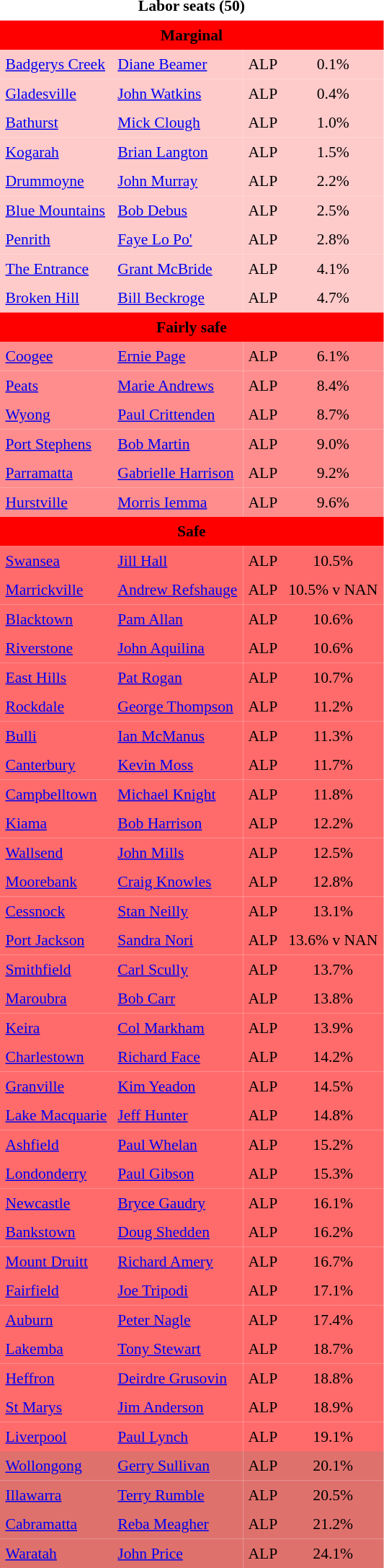<table class="toccolours" cellpadding="5" cellspacing="0" style="float:left; margin-right:.5em; margin-top:.4em; font-size:90%;">
<tr>
<td COLSPAN=4 align="center"><strong>Labor seats (50)</strong></td>
</tr>
<tr>
<td COLSPAN=4 align="center" bgcolor="red"><span><strong>Marginal</strong></span></td>
</tr>
<tr>
<td align="left" bgcolor="FFCACA"><a href='#'>Badgerys Creek</a></td>
<td align="left" bgcolor="FFCACA"><a href='#'>Diane Beamer</a></td>
<td align="left" bgcolor="FFCACA">ALP</td>
<td align="center" bgcolor="FFCACA">0.1%</td>
</tr>
<tr>
<td align="left" bgcolor="FFCACA"><a href='#'>Gladesville</a></td>
<td align="left" bgcolor="FFCACA"><a href='#'>John Watkins</a></td>
<td align="left" bgcolor="FFCACA">ALP</td>
<td align="center" bgcolor="FFCACA">0.4%</td>
</tr>
<tr>
<td align="left" bgcolor="FFCACA"><a href='#'>Bathurst</a></td>
<td align="left" bgcolor="FFCACA"><a href='#'>Mick Clough</a></td>
<td align="left" bgcolor="FFCACA">ALP</td>
<td align="center" bgcolor="FFCACA">1.0%</td>
</tr>
<tr>
<td align="left" bgcolor="FFCACA"><a href='#'>Kogarah</a></td>
<td align="left" bgcolor="FFCACA"><a href='#'>Brian Langton</a></td>
<td align="left" bgcolor="FFCACA">ALP</td>
<td align="center" bgcolor="FFCACA">1.5%</td>
</tr>
<tr>
<td align="left" bgcolor="FFCACA"><a href='#'>Drummoyne</a></td>
<td align="left" bgcolor="FFCACA"><a href='#'>John Murray</a></td>
<td align="left" bgcolor="FFCACA">ALP</td>
<td align="center" bgcolor="FFCACA">2.2%</td>
</tr>
<tr>
<td align="left" bgcolor="FFCACA"><a href='#'>Blue Mountains</a></td>
<td align="left" bgcolor="FFCACA"><a href='#'>Bob Debus</a></td>
<td align="left" bgcolor="FFCACA">ALP</td>
<td align="center" bgcolor="FFCACA">2.5%</td>
</tr>
<tr>
<td align="left" bgcolor="FFCACA"><a href='#'>Penrith</a></td>
<td align="left" bgcolor="FFCACA"><a href='#'>Faye Lo Po'</a></td>
<td align="left" bgcolor="FFCACA">ALP</td>
<td align="center" bgcolor="FFCACA">2.8%</td>
</tr>
<tr>
<td align="left" bgcolor="FFCACA"><a href='#'>The Entrance</a></td>
<td align="left" bgcolor="FFCACA"><a href='#'>Grant McBride</a></td>
<td align="left" bgcolor="FFCACA">ALP</td>
<td align="center" bgcolor="FFCACA">4.1%</td>
</tr>
<tr>
<td align="left" bgcolor="FFCACA"><a href='#'>Broken Hill</a></td>
<td align="left" bgcolor="FFCACA"><a href='#'>Bill Beckroge</a></td>
<td align="left" bgcolor="FFCACA">ALP</td>
<td align="center" bgcolor="FFCACA">4.7%</td>
</tr>
<tr>
<td COLSPAN=4 align="center" bgcolor="red"><span><strong>Fairly safe</strong></span></td>
</tr>
<tr>
<td align="left" bgcolor="FF8D8D"><a href='#'>Coogee</a></td>
<td align="left" bgcolor="FF8D8D"><a href='#'>Ernie Page</a></td>
<td align="left" bgcolor="FF8D8D">ALP</td>
<td align="center" bgcolor="FF8D8D">6.1%</td>
</tr>
<tr>
<td align="left" bgcolor="FF8D8D"><a href='#'>Peats</a></td>
<td align="left" bgcolor="FF8D8D"><a href='#'>Marie Andrews</a></td>
<td align="left" bgcolor="FF8D8D">ALP</td>
<td align="center" bgcolor="FF8D8D">8.4%</td>
</tr>
<tr>
<td align="left" bgcolor="FF8D8D"><a href='#'>Wyong</a></td>
<td align="left" bgcolor="FF8D8D"><a href='#'>Paul Crittenden</a></td>
<td align="left" bgcolor="FF8D8D">ALP</td>
<td align="center" bgcolor="FF8D8D">8.7%</td>
</tr>
<tr>
<td align="left" bgcolor="FF8D8D"><a href='#'>Port Stephens</a></td>
<td align="left" bgcolor="FF8D8D"><a href='#'>Bob Martin</a></td>
<td align="left" bgcolor="FF8D8D">ALP</td>
<td align="center" bgcolor="FF8D8D">9.0%</td>
</tr>
<tr>
<td align="left" bgcolor="FF8D8D"><a href='#'>Parramatta</a></td>
<td align="left" bgcolor="FF8D8D"><a href='#'>Gabrielle Harrison</a></td>
<td align="left" bgcolor="FF8D8D">ALP</td>
<td align="center" bgcolor="FF8D8D">9.2%</td>
</tr>
<tr>
<td align="left" bgcolor="FF8D8D"><a href='#'>Hurstville</a></td>
<td align="left" bgcolor="FF8D8D"><a href='#'>Morris Iemma</a></td>
<td align="left" bgcolor="FF8D8D">ALP</td>
<td align="center" bgcolor="FF8D8D">9.6%</td>
</tr>
<tr>
<td COLSPAN=4 align="center" bgcolor="red"><span><strong>Safe</strong></span></td>
</tr>
<tr>
<td align="left" bgcolor="FF6B6B"><a href='#'>Swansea</a></td>
<td align="left" bgcolor="FF6B6B"><a href='#'>Jill Hall</a></td>
<td align="left" bgcolor="FF6B6B">ALP</td>
<td align="center" bgcolor="FF6B6B">10.5%</td>
</tr>
<tr>
<td align="left" bgcolor="FF6B6B"><a href='#'>Marrickville</a></td>
<td align="left" bgcolor="FF6B6B"><a href='#'>Andrew Refshauge</a></td>
<td align="left" bgcolor="FF6B6B">ALP</td>
<td align="center" bgcolor="FF6B6B">10.5% v NAN</td>
</tr>
<tr>
<td align="left" bgcolor="FF6B6B"><a href='#'>Blacktown</a></td>
<td align="left" bgcolor="FF6B6B"><a href='#'>Pam Allan</a></td>
<td align="left" bgcolor="FF6B6B">ALP</td>
<td align="center" bgcolor="FF6B6B">10.6%</td>
</tr>
<tr>
<td align="left" bgcolor="FF6B6B"><a href='#'>Riverstone</a></td>
<td align="left" bgcolor="FF6B6B"><a href='#'>John Aquilina</a></td>
<td align="left" bgcolor="FF6B6B">ALP</td>
<td align="center" bgcolor="FF6B6B">10.6%</td>
</tr>
<tr>
<td align="left" bgcolor="FF6B6B"><a href='#'>East Hills</a></td>
<td align="left" bgcolor="FF6B6B"><a href='#'>Pat Rogan</a></td>
<td align="left" bgcolor="FF6B6B">ALP</td>
<td align="center" bgcolor="FF6B6B">10.7%</td>
</tr>
<tr>
<td align="left" bgcolor="FF6B6B"><a href='#'>Rockdale</a></td>
<td align="left" bgcolor="FF6B6B"><a href='#'>George Thompson</a></td>
<td align="left" bgcolor="FF6B6B">ALP</td>
<td align="center" bgcolor="FF6B6B">11.2%</td>
</tr>
<tr>
<td align="left" bgcolor="FF6B6B"><a href='#'>Bulli</a></td>
<td align="left" bgcolor="FF6B6B"><a href='#'>Ian McManus</a></td>
<td align="left" bgcolor="FF6B6B">ALP</td>
<td align="center" bgcolor="FF6B6B">11.3%</td>
</tr>
<tr>
<td align="left" bgcolor="FF6B6B"><a href='#'>Canterbury</a></td>
<td align="left" bgcolor="FF6B6B"><a href='#'>Kevin Moss</a></td>
<td align="left" bgcolor="FF6B6B">ALP</td>
<td align="center" bgcolor="FF6B6B">11.7%</td>
</tr>
<tr>
<td align="left" bgcolor="FF6B6B"><a href='#'>Campbelltown</a></td>
<td align="left" bgcolor="FF6B6B"><a href='#'>Michael Knight</a></td>
<td align="left" bgcolor="FF6B6B">ALP</td>
<td align="center" bgcolor="FF6B6B">11.8%</td>
</tr>
<tr>
<td align="left" bgcolor="FF6B6B"><a href='#'>Kiama</a></td>
<td align="left" bgcolor="FF6B6B"><a href='#'>Bob Harrison</a></td>
<td align="left" bgcolor="FF6B6B">ALP</td>
<td align="center" bgcolor="FF6B6B">12.2%</td>
</tr>
<tr>
<td align="left" bgcolor="FF6B6B"><a href='#'>Wallsend</a></td>
<td align="left" bgcolor="FF6B6B"><a href='#'>John Mills</a></td>
<td align="left" bgcolor="FF6B6B">ALP</td>
<td align="center" bgcolor="FF6B6B">12.5%</td>
</tr>
<tr>
<td align="left" bgcolor="FF6B6B"><a href='#'>Moorebank</a></td>
<td align="left" bgcolor="FF6B6B"><a href='#'>Craig Knowles</a></td>
<td align="left" bgcolor="FF6B6B">ALP</td>
<td align="center" bgcolor="FF6B6B">12.8%</td>
</tr>
<tr>
<td align="left" bgcolor="FF6B6B"><a href='#'>Cessnock</a></td>
<td align="left" bgcolor="FF6B6B"><a href='#'>Stan Neilly</a></td>
<td align="left" bgcolor="FF6B6B">ALP</td>
<td align="center" bgcolor="FF6B6B">13.1%</td>
</tr>
<tr>
<td align="left" bgcolor="FF6B6B"><a href='#'>Port Jackson</a></td>
<td align="left" bgcolor="FF6B6B"><a href='#'>Sandra Nori</a></td>
<td align="left" bgcolor="FF6B6B">ALP</td>
<td align="center" bgcolor="FF6B6B">13.6% v NAN</td>
</tr>
<tr>
<td align="left" bgcolor="FF6B6B"><a href='#'>Smithfield</a></td>
<td align="left" bgcolor="FF6B6B"><a href='#'>Carl Scully</a></td>
<td align="left" bgcolor="FF6B6B">ALP</td>
<td align="center" bgcolor="FF6B6B">13.7%</td>
</tr>
<tr>
<td align="left" bgcolor="FF6B6B"><a href='#'>Maroubra</a></td>
<td align="left" bgcolor="FF6B6B"><a href='#'>Bob Carr</a></td>
<td align="left" bgcolor="FF6B6B">ALP</td>
<td align="center" bgcolor="FF6B6B">13.8%</td>
</tr>
<tr>
<td align="left" bgcolor="FF6B6B"><a href='#'>Keira</a></td>
<td align="left" bgcolor="FF6B6B"><a href='#'>Col Markham</a></td>
<td align="left" bgcolor="FF6B6B">ALP</td>
<td align="center" bgcolor="FF6B6B">13.9%</td>
</tr>
<tr>
<td align="left" bgcolor="FF6B6B"><a href='#'>Charlestown</a></td>
<td align="left" bgcolor="FF6B6B"><a href='#'>Richard Face</a></td>
<td align="left" bgcolor="FF6B6B">ALP</td>
<td align="center" bgcolor="FF6B6B">14.2%</td>
</tr>
<tr>
<td align="left" bgcolor="FF6B6B"><a href='#'>Granville</a></td>
<td align="left" bgcolor="FF6B6B"><a href='#'>Kim Yeadon</a></td>
<td align="left" bgcolor="FF6B6B">ALP</td>
<td align="center" bgcolor="FF6B6B">14.5%</td>
</tr>
<tr>
<td align="left" bgcolor="FF6B6B"><a href='#'>Lake Macquarie</a></td>
<td align="left" bgcolor="FF6B6B"><a href='#'>Jeff Hunter</a></td>
<td align="left" bgcolor="FF6B6B">ALP</td>
<td align="center" bgcolor="FF6B6B">14.8%</td>
</tr>
<tr>
<td align="left" bgcolor="FF6B6B"><a href='#'>Ashfield</a></td>
<td align="left" bgcolor="FF6B6B"><a href='#'>Paul Whelan</a></td>
<td align="left" bgcolor="FF6B6B">ALP</td>
<td align="center" bgcolor="FF6B6B">15.2%</td>
</tr>
<tr>
<td align="left" bgcolor="FF6B6B"><a href='#'>Londonderry</a></td>
<td align="left" bgcolor="FF6B6B"><a href='#'>Paul Gibson</a></td>
<td align="left" bgcolor="FF6B6B">ALP</td>
<td align="center" bgcolor="FF6B6B">15.3%</td>
</tr>
<tr>
<td align="left" bgcolor="FF6B6B"><a href='#'>Newcastle</a></td>
<td align="left" bgcolor="FF6B6B"><a href='#'>Bryce Gaudry</a></td>
<td align="left" bgcolor="FF6B6B">ALP</td>
<td align="center" bgcolor="FF6B6B">16.1%</td>
</tr>
<tr>
<td align="left" bgcolor="FF6B6B"><a href='#'>Bankstown</a></td>
<td align="left" bgcolor="FF6B6B"><a href='#'>Doug Shedden</a></td>
<td align="left" bgcolor="FF6B6B">ALP</td>
<td align="center" bgcolor="FF6B6B">16.2%</td>
</tr>
<tr>
<td align="left" bgcolor="FF6B6B"><a href='#'>Mount Druitt</a></td>
<td align="left" bgcolor="FF6B6B"><a href='#'>Richard Amery</a></td>
<td align="left" bgcolor="FF6B6B">ALP</td>
<td align="center" bgcolor="FF6B6B">16.7%</td>
</tr>
<tr>
<td align="left" bgcolor="FF6B6B"><a href='#'>Fairfield</a></td>
<td align="left" bgcolor="FF6B6B"><a href='#'>Joe Tripodi</a></td>
<td align="left" bgcolor="FF6B6B">ALP</td>
<td align="center" bgcolor="FF6B6B">17.1%</td>
</tr>
<tr>
<td align="left" bgcolor="FF6B6B"><a href='#'>Auburn</a></td>
<td align="left" bgcolor="FF6B6B"><a href='#'>Peter Nagle</a></td>
<td align="left" bgcolor="FF6B6B">ALP</td>
<td align="center" bgcolor="FF6B6B">17.4%</td>
</tr>
<tr>
<td align="left" bgcolor="FF6B6B"><a href='#'>Lakemba</a></td>
<td align="left" bgcolor="FF6B6B"><a href='#'>Tony Stewart</a></td>
<td align="left" bgcolor="FF6B6B">ALP</td>
<td align="center" bgcolor="FF6B6B">18.7%</td>
</tr>
<tr>
<td align="left" bgcolor="FF6B6B"><a href='#'>Heffron</a></td>
<td align="left" bgcolor="FF6B6B"><a href='#'>Deirdre Grusovin</a></td>
<td align="left" bgcolor="FF6B6B">ALP</td>
<td align="center" bgcolor="FF6B6B">18.8%</td>
</tr>
<tr>
<td align="left" bgcolor="FF6B6B"><a href='#'>St Marys</a></td>
<td align="left" bgcolor="FF6B6B"><a href='#'>Jim Anderson</a></td>
<td align="left" bgcolor="FF6B6B">ALP</td>
<td align="center" bgcolor="FF6B6B">18.9%</td>
</tr>
<tr>
<td align="left" bgcolor="FF6B6B"><a href='#'>Liverpool</a></td>
<td align="left" bgcolor="FF6B6B"><a href='#'>Paul Lynch</a></td>
<td align="left" bgcolor="FF6B6B">ALP</td>
<td align="center" bgcolor="FF6B6B">19.1%</td>
</tr>
<tr>
<td align="left" bgcolor="DF716D"><a href='#'>Wollongong</a></td>
<td align="left" bgcolor="DF716D"><a href='#'>Gerry Sullivan</a></td>
<td align="left" bgcolor="DF716D">ALP</td>
<td align="center" bgcolor="DF716D">20.1%</td>
</tr>
<tr>
<td align="left" bgcolor="DF716D"><a href='#'>Illawarra</a></td>
<td align="left" bgcolor="DF716D"><a href='#'>Terry Rumble</a></td>
<td align="left" bgcolor="DF716D">ALP</td>
<td align="center" bgcolor="DF716D">20.5%</td>
</tr>
<tr>
<td align="left" bgcolor="DF716D"><a href='#'>Cabramatta</a></td>
<td align="left" bgcolor="DF716D"><a href='#'>Reba Meagher</a></td>
<td align="left" bgcolor="DF716D">ALP</td>
<td align="center" bgcolor="DF716D">21.2%</td>
</tr>
<tr>
<td align="left" bgcolor="DF716D"><a href='#'>Waratah</a></td>
<td align="left" bgcolor="DF716D"><a href='#'>John Price</a></td>
<td align="left" bgcolor="DF716D">ALP</td>
<td align="center" bgcolor="DF716D">24.1%</td>
</tr>
<tr>
</tr>
</table>
